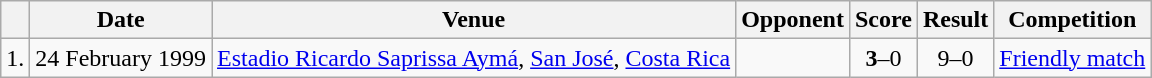<table class="wikitable">
<tr>
<th></th>
<th>Date</th>
<th>Venue</th>
<th>Opponent</th>
<th>Score</th>
<th>Result</th>
<th>Competition</th>
</tr>
<tr>
<td align="center">1.</td>
<td>24 February 1999</td>
<td><a href='#'>Estadio Ricardo Saprissa Aymá</a>, <a href='#'>San José</a>, <a href='#'>Costa Rica</a></td>
<td></td>
<td align="center"><strong>3</strong>–0</td>
<td align="center">9–0</td>
<td><a href='#'>Friendly match</a></td>
</tr>
</table>
